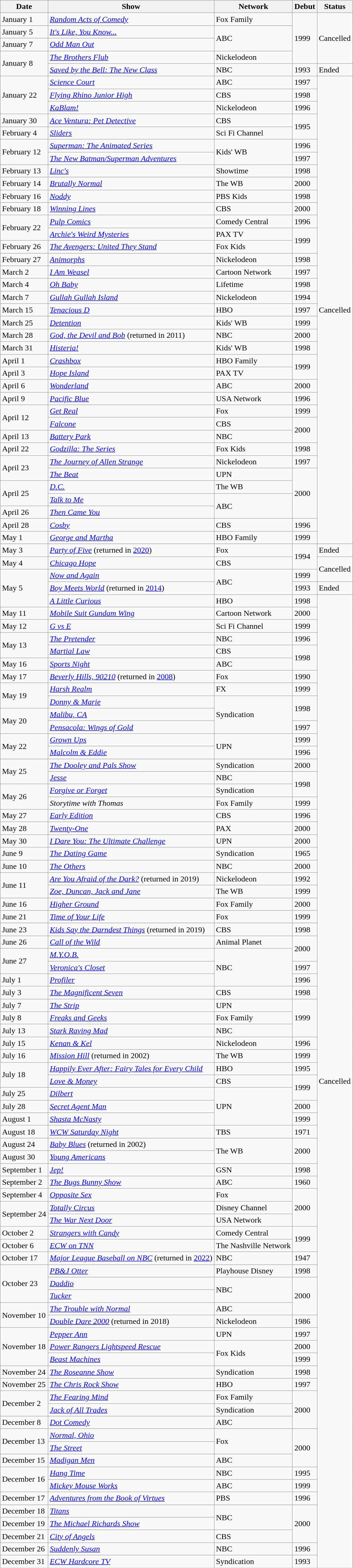<table class="wikitable sortable">
<tr ">
<th>Date</th>
<th>Show</th>
<th>Network</th>
<th>Debut</th>
<th>Status</th>
</tr>
<tr>
<td>January 1</td>
<td><em><a href='#'>Random Acts of Comedy</a></em></td>
<td>Fox Family</td>
<td rowspan="4">1999</td>
<td rowspan="4">Cancelled</td>
</tr>
<tr>
<td>January 5</td>
<td><em><a href='#'>It's Like, You Know...</a></em></td>
<td rowspan="2">ABC</td>
</tr>
<tr>
<td>January 7</td>
<td><em><a href='#'>Odd Man Out</a></em></td>
</tr>
<tr>
<td rowspan="2">January 8</td>
<td><em><a href='#'>The Brothers Flub</a></em></td>
<td>Nickelodeon</td>
</tr>
<tr>
<td><em><a href='#'>Saved by the Bell: The New Class</a></em></td>
<td>NBC</td>
<td>1993</td>
<td>Ended</td>
</tr>
<tr>
<td rowspan="3">January 22</td>
<td><em><a href='#'>Science Court</a></em></td>
<td>ABC</td>
<td>1997</td>
<td rowspan="37">Cancelled</td>
</tr>
<tr>
<td><em><a href='#'>Flying Rhino Junior High</a></em></td>
<td>CBS</td>
<td>1998</td>
</tr>
<tr>
<td><em><a href='#'>KaBlam!</a></em></td>
<td>Nickelodeon</td>
<td>1996</td>
</tr>
<tr>
<td>January 30</td>
<td><em><a href='#'>Ace Ventura: Pet Detective</a></em></td>
<td>CBS</td>
<td rowspan="2">1995</td>
</tr>
<tr>
<td>February 4</td>
<td><em><a href='#'>Sliders</a></em></td>
<td>Sci Fi Channel</td>
</tr>
<tr>
<td rowspan="2">February 12</td>
<td><em><a href='#'>Superman: The Animated Series</a></em></td>
<td rowspan="2">Kids' WB</td>
<td>1996</td>
</tr>
<tr>
<td><em><a href='#'>The New Batman/Superman Adventures</a></em></td>
<td>1997</td>
</tr>
<tr>
<td>February 13</td>
<td><em><a href='#'>Linc's</a></em></td>
<td>Showtime</td>
<td>1998</td>
</tr>
<tr>
<td>February 14</td>
<td><em><a href='#'>Brutally Normal</a></em></td>
<td>The WB</td>
<td>2000</td>
</tr>
<tr>
<td>February 16</td>
<td><em><a href='#'>Noddy</a></em></td>
<td>PBS Kids</td>
<td>1998</td>
</tr>
<tr>
<td>February 18</td>
<td><em><a href='#'>Winning Lines</a></em></td>
<td>CBS</td>
<td>2000</td>
</tr>
<tr>
<td rowspan="2">February 22</td>
<td><em><a href='#'>Pulp Comics</a></em></td>
<td>Comedy Central</td>
<td>1996</td>
</tr>
<tr>
<td><em><a href='#'>Archie's Weird Mysteries</a></em></td>
<td>PAX TV</td>
<td rowspan="2">1999</td>
</tr>
<tr>
<td>February 26</td>
<td><em><a href='#'>The Avengers: United They Stand</a></em></td>
<td>Fox Kids</td>
</tr>
<tr>
<td>February 27</td>
<td><em><a href='#'>Animorphs</a></em></td>
<td>Nickelodeon</td>
<td>1998</td>
</tr>
<tr>
<td>March 2</td>
<td><em><a href='#'>I Am Weasel</a></em></td>
<td>Cartoon Network</td>
<td>1997</td>
</tr>
<tr>
<td>March 4</td>
<td><em><a href='#'>Oh Baby</a></em></td>
<td>Lifetime</td>
<td>1998</td>
</tr>
<tr>
<td>March 7</td>
<td><em><a href='#'>Gullah Gullah Island</a></em></td>
<td>Nickelodeon</td>
<td>1994</td>
</tr>
<tr>
<td>March 15</td>
<td><em><a href='#'>Tenacious D</a></em></td>
<td>HBO</td>
<td>1997</td>
</tr>
<tr>
<td>March 25</td>
<td><em><a href='#'>Detention</a></em></td>
<td>Kids' WB</td>
<td>1999</td>
</tr>
<tr>
<td>March 28</td>
<td><em><a href='#'>God, the Devil and Bob</a></em> (returned in 2011)</td>
<td>NBC</td>
<td>2000</td>
</tr>
<tr>
<td>March 31</td>
<td><em><a href='#'>Histeria!</a></em></td>
<td>Kids' WB</td>
<td>1998</td>
</tr>
<tr>
<td>April 1</td>
<td><em><a href='#'>Crashbox</a></em></td>
<td>HBO Family</td>
<td rowspan="2">1999</td>
</tr>
<tr>
<td>April 3</td>
<td><em><a href='#'>Hope Island</a></em></td>
<td>PAX TV</td>
</tr>
<tr>
<td>April 6</td>
<td><em><a href='#'>Wonderland</a></em></td>
<td>ABC</td>
<td>2000</td>
</tr>
<tr>
<td>April 9</td>
<td><em><a href='#'>Pacific Blue</a></em></td>
<td>USA Network</td>
<td>1996</td>
</tr>
<tr>
<td rowspan="2">April 12</td>
<td><em><a href='#'>Get Real</a></em></td>
<td>Fox</td>
<td>1999</td>
</tr>
<tr>
<td><em><a href='#'>Falcone</a></em></td>
<td>CBS</td>
<td rowspan="2">2000</td>
</tr>
<tr>
<td>April 13</td>
<td><em><a href='#'>Battery Park</a></em></td>
<td>NBC</td>
</tr>
<tr>
<td>April 22</td>
<td><em><a href='#'>Godzilla: The Series</a></em></td>
<td>Fox Kids</td>
<td>1998</td>
</tr>
<tr>
<td rowspan="2">April 23</td>
<td><em><a href='#'>The Journey of Allen Strange</a></em></td>
<td>Nickelodeon</td>
<td>1997</td>
</tr>
<tr>
<td><em><a href='#'>The Beat</a></em></td>
<td>UPN</td>
<td rowspan="4">2000</td>
</tr>
<tr>
<td rowspan="2">April 25</td>
<td><em><a href='#'>D.C.</a></em></td>
<td>The WB</td>
</tr>
<tr>
<td><em><a href='#'>Talk to Me</a></em></td>
<td rowspan="2">ABC</td>
</tr>
<tr>
<td>April 26</td>
<td><em><a href='#'>Then Came You</a></em></td>
</tr>
<tr>
<td>April 28</td>
<td><em><a href='#'>Cosby</a></em></td>
<td>CBS</td>
<td>1996</td>
</tr>
<tr>
<td>May 1</td>
<td><em><a href='#'>George and Martha</a></em></td>
<td>HBO Family</td>
<td>1999</td>
</tr>
<tr>
<td>May 3</td>
<td><em><a href='#'>Party of Five</a></em> (returned in <a href='#'>2020</a>)</td>
<td>Fox</td>
<td rowspan="2">1994</td>
<td>Ended</td>
</tr>
<tr>
<td>May 4</td>
<td><em><a href='#'>Chicago Hope</a></em></td>
<td>CBS</td>
<td rowspan="2">Cancelled</td>
</tr>
<tr>
<td rowspan="3">May 5</td>
<td><em><a href='#'>Now and Again</a></em></td>
<td rowspan="2">ABC</td>
<td>1999</td>
</tr>
<tr>
<td><em><a href='#'>Boy Meets World</a></em> (returned in <a href='#'>2014</a>)</td>
<td>1993</td>
<td>Ended</td>
</tr>
<tr>
<td><em><a href='#'>A Little Curious</a></em></td>
<td>HBO</td>
<td>1998</td>
<td rowspan="78">Cancelled</td>
</tr>
<tr>
<td>May 11</td>
<td><em><a href='#'>Mobile Suit Gundam Wing</a></em></td>
<td>Cartoon Network</td>
<td>2000</td>
</tr>
<tr>
<td>May 12</td>
<td><em><a href='#'>G vs E</a></em></td>
<td>Sci Fi Channel</td>
<td>1999</td>
</tr>
<tr>
<td rowspan="2">May 13</td>
<td><em><a href='#'>The Pretender</a></em></td>
<td>NBC</td>
<td>1996</td>
</tr>
<tr>
<td><em><a href='#'>Martial Law</a></em></td>
<td>CBS</td>
<td rowspan="2">1998</td>
</tr>
<tr>
<td>May 16</td>
<td><em><a href='#'>Sports Night</a></em></td>
<td>ABC</td>
</tr>
<tr>
<td>May 17</td>
<td><em><a href='#'>Beverly Hills, 90210</a></em> (returned in <a href='#'>2008</a>)</td>
<td>Fox</td>
<td>1990</td>
</tr>
<tr>
<td rowspan="2">May 19</td>
<td><em><a href='#'>Harsh Realm</a></em></td>
<td>FX</td>
<td>1999</td>
</tr>
<tr>
<td><em><a href='#'>Donny & Marie</a></em></td>
<td rowspan="3">Syndication</td>
<td rowspan="2">1998</td>
</tr>
<tr>
<td rowspan="2">May 20</td>
<td><em><a href='#'>Malibu, CA</a></em></td>
</tr>
<tr>
<td><em><a href='#'>Pensacola: Wings of Gold</a></em></td>
<td>1997</td>
</tr>
<tr>
<td rowspan="2">May 22</td>
<td><em><a href='#'>Grown Ups</a></em></td>
<td rowspan="2">UPN</td>
<td>1999</td>
</tr>
<tr>
<td><em><a href='#'>Malcolm & Eddie</a></em></td>
<td>1996</td>
</tr>
<tr>
<td rowspan="2">May 25</td>
<td><em><a href='#'>The Dooley and Pals Show</a></em></td>
<td>Syndication</td>
<td>2000</td>
</tr>
<tr>
<td><em><a href='#'>Jesse</a></em></td>
<td>NBC</td>
<td rowspan="2">1998</td>
</tr>
<tr>
<td rowspan="2">May 26</td>
<td><em><a href='#'>Forgive or Forget</a></em></td>
<td>Syndication</td>
</tr>
<tr>
<td><em>Storytime with Thomas</em></td>
<td>Fox Family</td>
<td>1999</td>
</tr>
<tr>
<td>May 27</td>
<td><em><a href='#'>Early Edition</a></em></td>
<td>CBS</td>
<td>1996</td>
</tr>
<tr>
<td>May 28</td>
<td><em><a href='#'>Twenty-One</a></em></td>
<td>PAX</td>
<td>2000</td>
</tr>
<tr>
<td>May 30</td>
<td><em><a href='#'>I Dare You: The Ultimate Challenge</a></em></td>
<td>UPN</td>
<td>2000</td>
</tr>
<tr>
<td>June 9</td>
<td><em><a href='#'>The Dating Game</a></em></td>
<td>Syndication</td>
<td>1965</td>
</tr>
<tr>
<td>June 10</td>
<td><em><a href='#'>The Others</a></em></td>
<td>NBC</td>
<td>2000</td>
</tr>
<tr>
<td rowspan="2">June 11</td>
<td><em><a href='#'>Are You Afraid of the Dark?</a></em> (returned in 2019)</td>
<td>Nickelodeon</td>
<td>1992</td>
</tr>
<tr>
<td><em><a href='#'>Zoe, Duncan, Jack and Jane</a></em></td>
<td>The WB</td>
<td>1999</td>
</tr>
<tr>
<td>June 16</td>
<td><em><a href='#'>Higher Ground</a></em></td>
<td>Fox Family</td>
<td>2000</td>
</tr>
<tr>
<td>June 21</td>
<td><em><a href='#'>Time of Your Life</a></em></td>
<td>Fox</td>
<td>1999</td>
</tr>
<tr>
<td>June 23</td>
<td><em><a href='#'>Kids Say the Darndest Things</a></em> (returned in 2019)</td>
<td>CBS</td>
<td>1998</td>
</tr>
<tr>
<td>June 26</td>
<td><em><a href='#'>Call of the Wild</a></em></td>
<td>Animal Planet</td>
<td rowspan="2">2000</td>
</tr>
<tr>
<td rowspan="2">June 27</td>
<td><em><a href='#'>M.Y.O.B.</a></em></td>
<td rowspan="3">NBC</td>
</tr>
<tr>
<td><em><a href='#'>Veronica's Closet</a></em></td>
<td>1997</td>
</tr>
<tr>
<td>July 1</td>
<td><em><a href='#'>Profiler</a></em></td>
<td>1996</td>
</tr>
<tr>
<td>July 3</td>
<td><em><a href='#'>The Magnificent Seven</a></em></td>
<td>CBS</td>
<td>1998</td>
</tr>
<tr>
<td>July 7</td>
<td><em><a href='#'>The Strip</a></em></td>
<td>UPN</td>
<td rowspan="3">1999</td>
</tr>
<tr>
<td>July 8</td>
<td><em><a href='#'>Freaks and Geeks</a></em></td>
<td>Fox Family</td>
</tr>
<tr>
<td>July 13</td>
<td><em><a href='#'>Stark Raving Mad</a></em></td>
<td>NBC</td>
</tr>
<tr>
<td>July 15</td>
<td><em><a href='#'>Kenan & Kel</a></em></td>
<td>Nickelodeon</td>
<td>1996</td>
</tr>
<tr>
<td>July 16</td>
<td><em><a href='#'>Mission Hill</a></em> (returned in 2002)</td>
<td>The WB</td>
<td>1999</td>
</tr>
<tr>
<td rowspan="2">July 18</td>
<td><em><a href='#'>Happily Ever After: Fairy Tales for Every Child</a></em></td>
<td>HBO</td>
<td>1995</td>
</tr>
<tr>
<td><em><a href='#'>Love & Money</a></em></td>
<td>CBS</td>
<td rowspan="2">1999</td>
</tr>
<tr>
<td>July 25</td>
<td><em><a href='#'>Dilbert</a></em></td>
<td rowspan="3">UPN</td>
</tr>
<tr>
<td>July 28</td>
<td><em><a href='#'>Secret Agent Man</a></em></td>
<td>2000</td>
</tr>
<tr>
<td>August 1</td>
<td><em><a href='#'>Shasta McNasty</a></em></td>
<td>1999</td>
</tr>
<tr>
<td>August 18</td>
<td><em><a href='#'>WCW Saturday Night</a></em></td>
<td>TBS</td>
<td>1971</td>
</tr>
<tr>
<td>August 24</td>
<td><em><a href='#'>Baby Blues</a></em> (returned in 2002)</td>
<td rowspan="2">The WB</td>
<td rowspan="2">2000</td>
</tr>
<tr>
<td>August 30</td>
<td><em><a href='#'>Young Americans</a></em></td>
</tr>
<tr>
<td>September 1</td>
<td><em><a href='#'>Jep!</a></em></td>
<td>GSN</td>
<td>1998</td>
</tr>
<tr>
<td>September 2</td>
<td><em><a href='#'>The Bugs Bunny Show</a></em></td>
<td>ABC</td>
<td>1960</td>
</tr>
<tr>
<td>September 4</td>
<td><em><a href='#'>Opposite Sex</a></em></td>
<td>Fox</td>
<td rowspan="3">2000</td>
</tr>
<tr>
<td rowspan="2">September 24</td>
<td><em><a href='#'>Totally Circus</a></em></td>
<td>Disney Channel</td>
</tr>
<tr>
<td><em><a href='#'>The War Next Door</a></em></td>
<td>USA Network</td>
</tr>
<tr>
<td>October 2</td>
<td><em><a href='#'>Strangers with Candy</a></em></td>
<td>Comedy Central</td>
<td rowspan="2">1999</td>
</tr>
<tr>
<td>October 6</td>
<td><em><a href='#'>ECW on TNN</a></em></td>
<td>The Nashville Network</td>
</tr>
<tr>
<td>October 17</td>
<td><em><a href='#'>Major League Baseball on NBC</a></em> (returned in <a href='#'>2022</a>)</td>
<td>NBC</td>
<td>1947</td>
</tr>
<tr>
<td rowspan="3">October 23</td>
<td><em><a href='#'>PB&J Otter</a></em></td>
<td>Playhouse Disney</td>
<td>1998</td>
</tr>
<tr>
<td><em><a href='#'>Daddio</a></em></td>
<td rowspan="2">NBC</td>
<td rowspan="3">2000</td>
</tr>
<tr>
<td><em><a href='#'>Tucker</a></em></td>
</tr>
<tr>
<td rowspan="2">November 10</td>
<td><em><a href='#'>The Trouble with Normal</a></em></td>
<td>ABC</td>
</tr>
<tr>
<td><em><a href='#'>Double Dare 2000</a></em> (returned in 2018)</td>
<td>Nickelodeon</td>
<td>1986</td>
</tr>
<tr>
<td rowspan="3">November 18</td>
<td><em><a href='#'>Pepper Ann</a></em></td>
<td>UPN</td>
<td>1997</td>
</tr>
<tr>
<td><em><a href='#'>Power Rangers Lightspeed Rescue</a></em></td>
<td rowspan="2">Fox Kids</td>
<td>2000</td>
</tr>
<tr>
<td><em><a href='#'>Beast Machines</a></em></td>
<td>1999</td>
</tr>
<tr>
<td>November 24</td>
<td><em><a href='#'>The Roseanne Show</a></em></td>
<td>Syndication</td>
<td>1998</td>
</tr>
<tr>
<td>November 25</td>
<td><em><a href='#'>The Chris Rock Show</a></em></td>
<td>HBO</td>
<td>1997</td>
</tr>
<tr>
<td rowspan="2">December 2</td>
<td><em><a href='#'>The Fearing Mind</a></em></td>
<td>Fox Family</td>
<td rowspan="3">2000</td>
</tr>
<tr>
<td><em><a href='#'>Jack of All Trades</a></em></td>
<td>Syndication</td>
</tr>
<tr>
<td>December 8</td>
<td><em><a href='#'>Dot Comedy</a></em></td>
<td>ABC</td>
</tr>
<tr>
<td rowspan="2">December 13</td>
<td><em><a href='#'>Normal, Ohio</a></em></td>
<td rowspan="2">Fox</td>
<td rowspan="3">2000</td>
</tr>
<tr>
<td><em><a href='#'>The Street</a></em></td>
</tr>
<tr>
<td>December 15</td>
<td><em><a href='#'>Madigan Men</a></em></td>
<td>ABC</td>
</tr>
<tr>
<td rowspan="2">December 16</td>
<td><em><a href='#'>Hang Time</a></em></td>
<td>NBC</td>
<td>1995</td>
</tr>
<tr>
<td><em><a href='#'>Mickey Mouse Works</a></em></td>
<td>ABC</td>
<td>1999</td>
</tr>
<tr>
<td>December 17</td>
<td><em><a href='#'>Adventures from the Book of Virtues</a></em></td>
<td>PBS</td>
<td>1996</td>
</tr>
<tr>
<td>December 18</td>
<td><em><a href='#'>Titans</a></em></td>
<td rowspan="2">NBC</td>
<td rowspan="3">2000</td>
</tr>
<tr>
<td>December 19</td>
<td><em><a href='#'>The Michael Richards Show</a></em></td>
</tr>
<tr>
<td>December 21</td>
<td><em><a href='#'>City of Angels</a></em></td>
<td>CBS</td>
</tr>
<tr>
<td>December 26</td>
<td><em><a href='#'>Suddenly Susan</a></em></td>
<td>NBC</td>
<td>1996</td>
</tr>
<tr>
<td>December 31</td>
<td><em><a href='#'>ECW Hardcore TV</a></em></td>
<td>Syndication</td>
<td>1993</td>
</tr>
</table>
